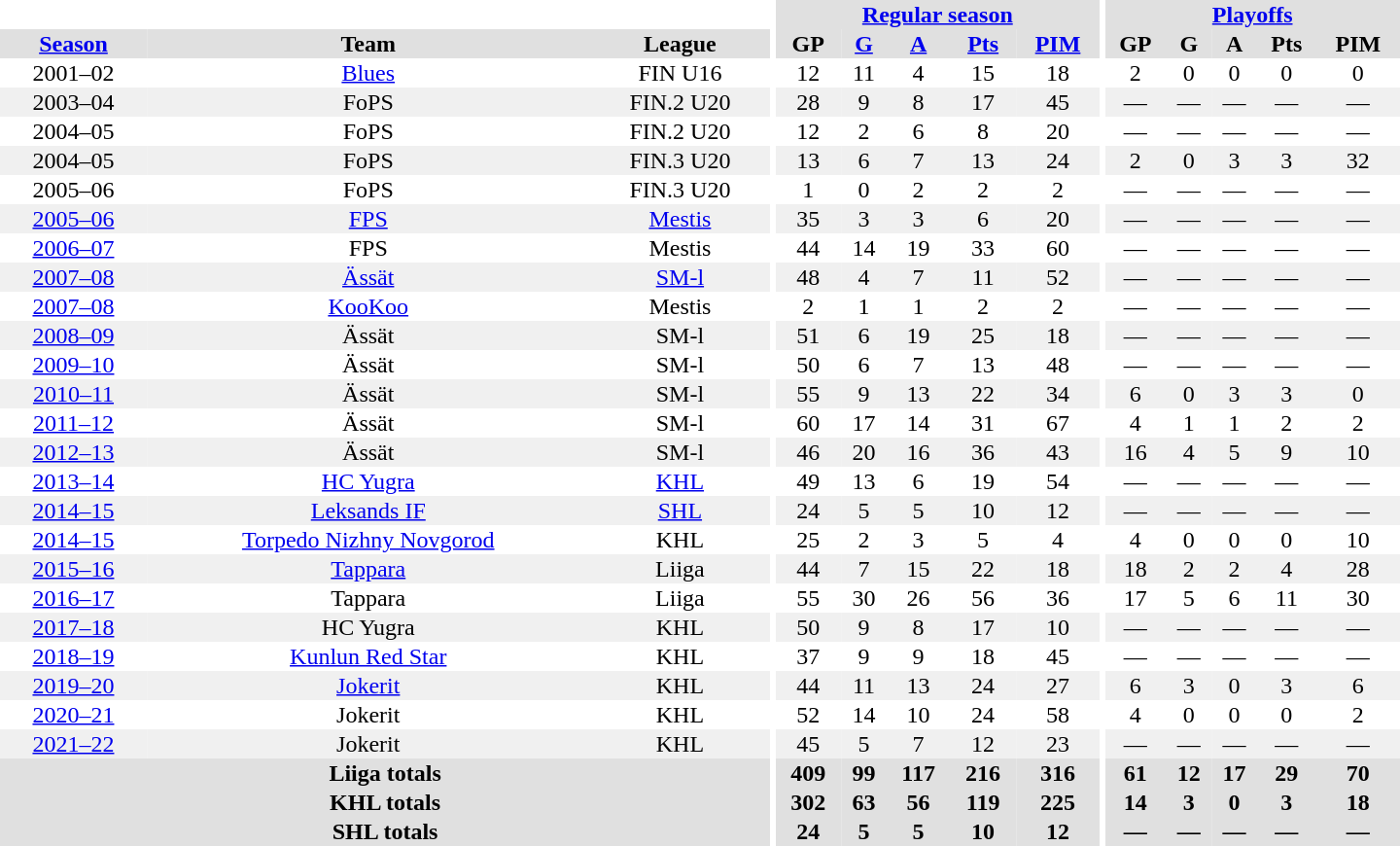<table border="0" cellpadding="1" cellspacing="0" style="text-align:center; width:60em">
<tr bgcolor="#e0e0e0">
<th colspan="3" bgcolor="#ffffff"></th>
<th rowspan="99" bgcolor="#ffffff"></th>
<th colspan="5"><a href='#'>Regular season</a></th>
<th rowspan="99" bgcolor="#ffffff"></th>
<th colspan="5"><a href='#'>Playoffs</a></th>
</tr>
<tr bgcolor="#e0e0e0">
<th><a href='#'>Season</a></th>
<th>Team</th>
<th>League</th>
<th>GP</th>
<th><a href='#'>G</a></th>
<th><a href='#'>A</a></th>
<th><a href='#'>Pts</a></th>
<th><a href='#'>PIM</a></th>
<th>GP</th>
<th>G</th>
<th>A</th>
<th>Pts</th>
<th>PIM</th>
</tr>
<tr>
<td>2001–02</td>
<td><a href='#'>Blues</a></td>
<td>FIN U16</td>
<td>12</td>
<td>11</td>
<td>4</td>
<td>15</td>
<td>18</td>
<td>2</td>
<td>0</td>
<td>0</td>
<td>0</td>
<td>0</td>
</tr>
<tr bgcolor="#f0f0f0">
<td>2003–04</td>
<td>FoPS</td>
<td>FIN.2 U20</td>
<td>28</td>
<td>9</td>
<td>8</td>
<td>17</td>
<td>45</td>
<td>—</td>
<td>—</td>
<td>—</td>
<td>—</td>
<td>—</td>
</tr>
<tr>
<td>2004–05</td>
<td>FoPS</td>
<td>FIN.2 U20</td>
<td>12</td>
<td>2</td>
<td>6</td>
<td>8</td>
<td>20</td>
<td>—</td>
<td>—</td>
<td>—</td>
<td>—</td>
<td>—</td>
</tr>
<tr bgcolor="#f0f0f0">
<td>2004–05</td>
<td>FoPS</td>
<td>FIN.3 U20</td>
<td>13</td>
<td>6</td>
<td>7</td>
<td>13</td>
<td>24</td>
<td>2</td>
<td>0</td>
<td>3</td>
<td>3</td>
<td>32</td>
</tr>
<tr>
<td>2005–06</td>
<td>FoPS</td>
<td>FIN.3 U20</td>
<td>1</td>
<td>0</td>
<td>2</td>
<td>2</td>
<td>2</td>
<td>—</td>
<td>—</td>
<td>—</td>
<td>—</td>
<td>—</td>
</tr>
<tr bgcolor="#f0f0f0">
<td><a href='#'>2005–06</a></td>
<td><a href='#'>FPS</a></td>
<td><a href='#'>Mestis</a></td>
<td>35</td>
<td>3</td>
<td>3</td>
<td>6</td>
<td>20</td>
<td>—</td>
<td>—</td>
<td>—</td>
<td>—</td>
<td>—</td>
</tr>
<tr>
<td><a href='#'>2006–07</a></td>
<td>FPS</td>
<td>Mestis</td>
<td>44</td>
<td>14</td>
<td>19</td>
<td>33</td>
<td>60</td>
<td>—</td>
<td>—</td>
<td>—</td>
<td>—</td>
<td>—</td>
</tr>
<tr bgcolor="#f0f0f0">
<td><a href='#'>2007–08</a></td>
<td><a href='#'>Ässät</a></td>
<td><a href='#'>SM-l</a></td>
<td>48</td>
<td>4</td>
<td>7</td>
<td>11</td>
<td>52</td>
<td>—</td>
<td>—</td>
<td>—</td>
<td>—</td>
<td>—</td>
</tr>
<tr>
<td><a href='#'>2007–08</a></td>
<td><a href='#'>KooKoo</a></td>
<td>Mestis</td>
<td>2</td>
<td>1</td>
<td>1</td>
<td>2</td>
<td>2</td>
<td>—</td>
<td>—</td>
<td>—</td>
<td>—</td>
<td>—</td>
</tr>
<tr bgcolor="#f0f0f0">
<td><a href='#'>2008–09</a></td>
<td>Ässät</td>
<td>SM-l</td>
<td>51</td>
<td>6</td>
<td>19</td>
<td>25</td>
<td>18</td>
<td>—</td>
<td>—</td>
<td>—</td>
<td>—</td>
<td>—</td>
</tr>
<tr>
<td><a href='#'>2009–10</a></td>
<td>Ässät</td>
<td>SM-l</td>
<td>50</td>
<td>6</td>
<td>7</td>
<td>13</td>
<td>48</td>
<td>—</td>
<td>—</td>
<td>—</td>
<td>—</td>
<td>—</td>
</tr>
<tr bgcolor="#f0f0f0">
<td><a href='#'>2010–11</a></td>
<td>Ässät</td>
<td>SM-l</td>
<td>55</td>
<td>9</td>
<td>13</td>
<td>22</td>
<td>34</td>
<td>6</td>
<td>0</td>
<td>3</td>
<td>3</td>
<td>0</td>
</tr>
<tr>
<td><a href='#'>2011–12</a></td>
<td>Ässät</td>
<td>SM-l</td>
<td>60</td>
<td>17</td>
<td>14</td>
<td>31</td>
<td>67</td>
<td>4</td>
<td>1</td>
<td>1</td>
<td>2</td>
<td>2</td>
</tr>
<tr bgcolor="#f0f0f0">
<td><a href='#'>2012–13</a></td>
<td>Ässät</td>
<td>SM-l</td>
<td>46</td>
<td>20</td>
<td>16</td>
<td>36</td>
<td>43</td>
<td>16</td>
<td>4</td>
<td>5</td>
<td>9</td>
<td>10</td>
</tr>
<tr>
<td><a href='#'>2013–14</a></td>
<td><a href='#'>HC Yugra</a></td>
<td><a href='#'>KHL</a></td>
<td>49</td>
<td>13</td>
<td>6</td>
<td>19</td>
<td>54</td>
<td>—</td>
<td>—</td>
<td>—</td>
<td>—</td>
<td>—</td>
</tr>
<tr bgcolor="#f0f0f0">
<td><a href='#'>2014–15</a></td>
<td><a href='#'>Leksands IF</a></td>
<td><a href='#'>SHL</a></td>
<td>24</td>
<td>5</td>
<td>5</td>
<td>10</td>
<td>12</td>
<td>—</td>
<td>—</td>
<td>—</td>
<td>—</td>
<td>—</td>
</tr>
<tr>
<td><a href='#'>2014–15</a></td>
<td><a href='#'>Torpedo Nizhny Novgorod</a></td>
<td>KHL</td>
<td>25</td>
<td>2</td>
<td>3</td>
<td>5</td>
<td>4</td>
<td>4</td>
<td>0</td>
<td>0</td>
<td>0</td>
<td>10</td>
</tr>
<tr bgcolor="#f0f0f0">
<td><a href='#'>2015–16</a></td>
<td><a href='#'>Tappara</a></td>
<td>Liiga</td>
<td>44</td>
<td>7</td>
<td>15</td>
<td>22</td>
<td>18</td>
<td>18</td>
<td>2</td>
<td>2</td>
<td>4</td>
<td>28</td>
</tr>
<tr>
<td><a href='#'>2016–17</a></td>
<td>Tappara</td>
<td>Liiga</td>
<td>55</td>
<td>30</td>
<td>26</td>
<td>56</td>
<td>36</td>
<td>17</td>
<td>5</td>
<td>6</td>
<td>11</td>
<td>30</td>
</tr>
<tr bgcolor="#f0f0f0">
<td><a href='#'>2017–18</a></td>
<td>HC Yugra</td>
<td>KHL</td>
<td>50</td>
<td>9</td>
<td>8</td>
<td>17</td>
<td>10</td>
<td>—</td>
<td>—</td>
<td>—</td>
<td>—</td>
<td>—</td>
</tr>
<tr>
<td><a href='#'>2018–19</a></td>
<td><a href='#'>Kunlun Red Star</a></td>
<td>KHL</td>
<td>37</td>
<td>9</td>
<td>9</td>
<td>18</td>
<td>45</td>
<td>—</td>
<td>—</td>
<td>—</td>
<td>—</td>
<td>—</td>
</tr>
<tr bgcolor="#f0f0f0">
<td><a href='#'>2019–20</a></td>
<td><a href='#'>Jokerit</a></td>
<td>KHL</td>
<td>44</td>
<td>11</td>
<td>13</td>
<td>24</td>
<td>27</td>
<td>6</td>
<td>3</td>
<td>0</td>
<td>3</td>
<td>6</td>
</tr>
<tr>
<td><a href='#'>2020–21</a></td>
<td>Jokerit</td>
<td>KHL</td>
<td>52</td>
<td>14</td>
<td>10</td>
<td>24</td>
<td>58</td>
<td>4</td>
<td>0</td>
<td>0</td>
<td>0</td>
<td>2</td>
</tr>
<tr bgcolor="#f0f0f0">
<td><a href='#'>2021–22</a></td>
<td>Jokerit</td>
<td>KHL</td>
<td>45</td>
<td>5</td>
<td>7</td>
<td>12</td>
<td>23</td>
<td>—</td>
<td>—</td>
<td>—</td>
<td>—</td>
<td>—</td>
</tr>
<tr bgcolor="#e0e0e0">
<th colspan="3">Liiga totals</th>
<th>409</th>
<th>99</th>
<th>117</th>
<th>216</th>
<th>316</th>
<th>61</th>
<th>12</th>
<th>17</th>
<th>29</th>
<th>70</th>
</tr>
<tr bgcolor="#e0e0e0">
<th colspan="3">KHL totals</th>
<th>302</th>
<th>63</th>
<th>56</th>
<th>119</th>
<th>225</th>
<th>14</th>
<th>3</th>
<th>0</th>
<th>3</th>
<th>18</th>
</tr>
<tr bgcolor="#e0e0e0">
<th colspan="3">SHL totals</th>
<th>24</th>
<th>5</th>
<th>5</th>
<th>10</th>
<th>12</th>
<th>—</th>
<th>—</th>
<th>—</th>
<th>—</th>
<th>—</th>
</tr>
</table>
